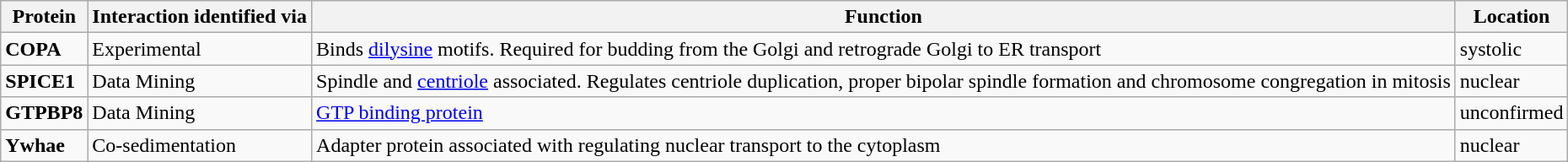<table class="wikitable">
<tr>
<th>Protein</th>
<th>Interaction identified via</th>
<th>Function</th>
<th>Location</th>
</tr>
<tr>
<td><strong>COPA</strong></td>
<td>Experimental</td>
<td>Binds <a href='#'>dilysine</a> motifs. Required for budding from the Golgi  and retrograde Golgi to ER transport</td>
<td>systolic</td>
</tr>
<tr>
<td><strong>SPICE1</strong></td>
<td>Data Mining</td>
<td>Spindle and <a href='#'>centriole</a> associated. Regulates centriole duplication, proper bipolar spindle formation and chromosome congregation in mitosis</td>
<td>nuclear</td>
</tr>
<tr>
<td><strong>GTPBP8</strong></td>
<td>Data Mining</td>
<td><a href='#'>GTP binding protein</a></td>
<td>unconfirmed</td>
</tr>
<tr>
<td><strong>Ywhae</strong></td>
<td>Co-sedimentation</td>
<td>Adapter protein associated with regulating nuclear  transport to the cytoplasm</td>
<td>nuclear</td>
</tr>
</table>
